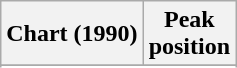<table class="wikitable sortable plainrowheaders" style="text-align:center;">
<tr>
<th scope="col">Chart (1990)</th>
<th scope="col">Peak<br>position</th>
</tr>
<tr>
</tr>
<tr>
</tr>
<tr>
</tr>
</table>
